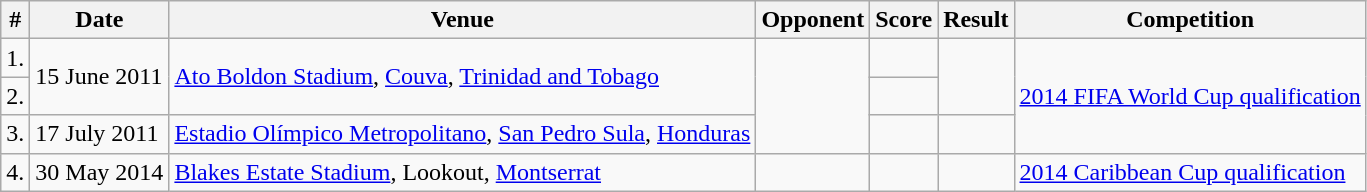<table class="wikitable">
<tr>
<th>#</th>
<th>Date</th>
<th>Venue</th>
<th>Opponent</th>
<th>Score</th>
<th>Result</th>
<th>Competition</th>
</tr>
<tr>
<td>1.</td>
<td rowspan="2">15 June 2011</td>
<td rowspan="2"><a href='#'>Ato Boldon Stadium</a>, <a href='#'>Couva</a>, <a href='#'>Trinidad and Tobago</a></td>
<td rowspan="3"></td>
<td></td>
<td rowspan="2"></td>
<td rowspan="3"><a href='#'>2014 FIFA World Cup qualification</a></td>
</tr>
<tr>
<td>2.</td>
<td></td>
</tr>
<tr>
<td>3.</td>
<td>17 July 2011</td>
<td><a href='#'>Estadio Olímpico Metropolitano</a>, <a href='#'>San Pedro Sula</a>, <a href='#'>Honduras</a></td>
<td></td>
<td></td>
</tr>
<tr>
<td>4.</td>
<td>30 May 2014</td>
<td><a href='#'>Blakes Estate Stadium</a>, Lookout, <a href='#'>Montserrat</a></td>
<td></td>
<td></td>
<td></td>
<td><a href='#'>2014 Caribbean Cup qualification</a></td>
</tr>
</table>
